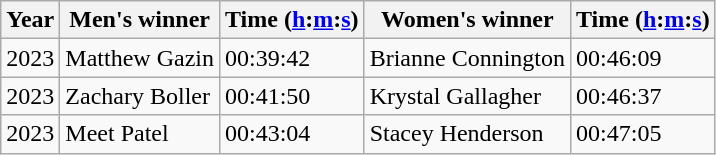<table class="wikitable">
<tr>
<th>Year</th>
<th>Men's winner</th>
<th>Time (<a href='#'>h</a>:<a href='#'>m</a>:<a href='#'>s</a>)</th>
<th>Women's winner</th>
<th>Time (<a href='#'>h</a>:<a href='#'>m</a>:<a href='#'>s</a>)</th>
</tr>
<tr>
<td>2023</td>
<td>Matthew Gazin</td>
<td>00:39:42</td>
<td>Brianne Connington</td>
<td>00:46:09</td>
</tr>
<tr>
<td>2023</td>
<td>Zachary Boller</td>
<td>00:41:50</td>
<td>Krystal Gallagher</td>
<td>00:46:37</td>
</tr>
<tr>
<td>2023</td>
<td>Meet Patel</td>
<td>00:43:04</td>
<td>Stacey Henderson</td>
<td>00:47:05</td>
</tr>
</table>
